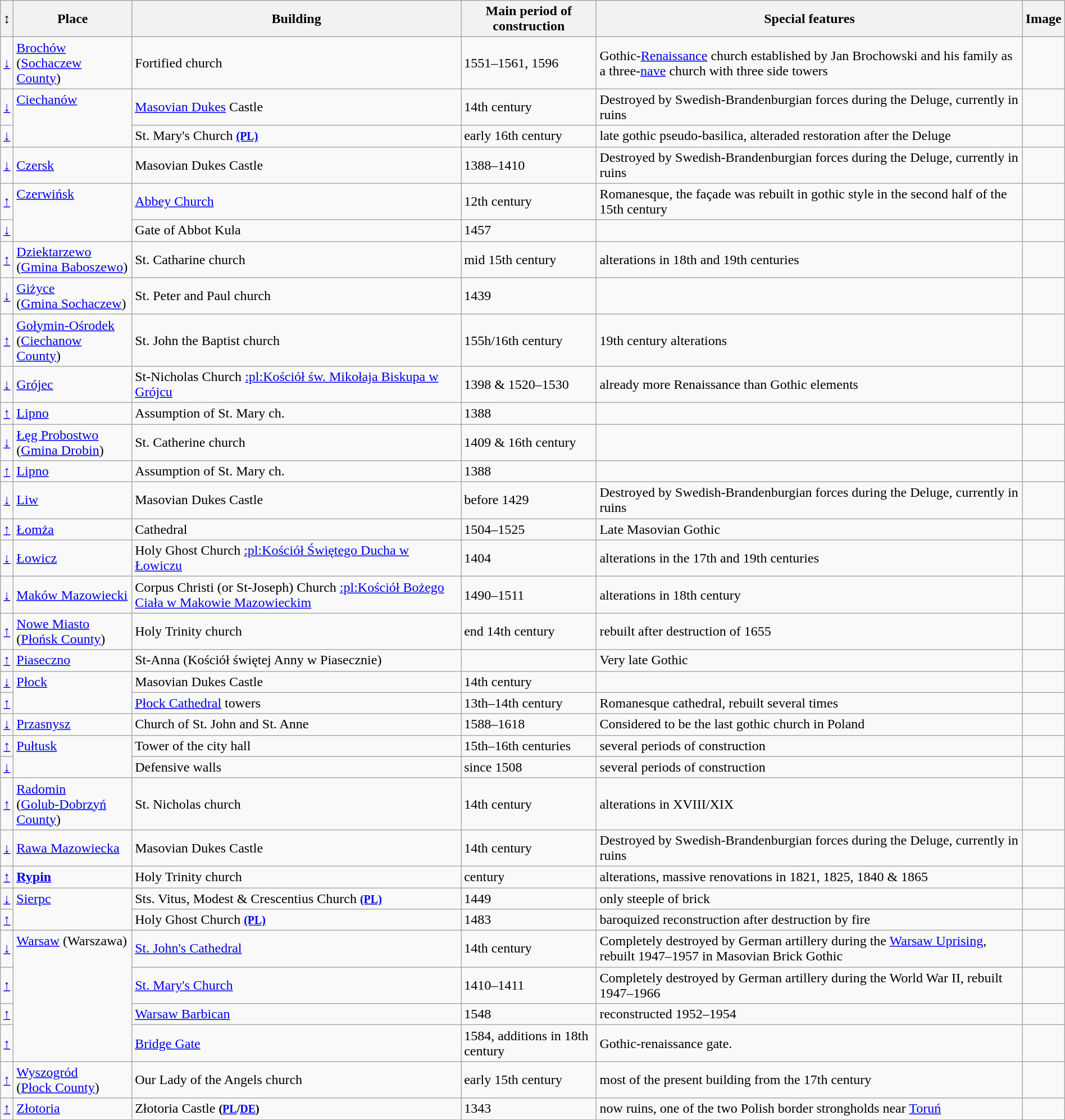<table class="wikitable"  style="border:2px; width:100%;">
<tr>
<th>↕</th>
<th>Place</th>
<th>Building</th>
<th>Main period of construction</th>
<th>Special features</th>
<th>Image</th>
</tr>
<tr>
<td><a href='#'>↓</a></td>
<td><a href='#'>Brochów</a><br>(<a href='#'>Sochaczew County</a>)</td>
<td>Fortified church</td>
<td>1551–1561, 1596</td>
<td>Gothic-<a href='#'>Renaissance</a> church established by Jan Brochowski and his family as a three-<a href='#'>nave</a> church with three side towers</td>
<td><br></td>
</tr>
<tr>
<td><a href='#'>↓</a></td>
<td rowspan=2 valign=top><a href='#'>Ciechanów</a></td>
<td><a href='#'>Masovian Dukes</a> Castle</td>
<td>14th century</td>
<td>Destroyed by Swedish-Brandenburgian forces during the Deluge, currently in ruins</td>
<td></td>
</tr>
<tr>
<td><a href='#'>↓</a></td>
<td>St. Mary's Church <a href='#'><small><strong>(PL)</strong></small></a></td>
<td>early 16th century</td>
<td>late gothic pseudo-basilica, alteraded restoration after the Deluge</td>
<td></td>
</tr>
<tr>
<td><a href='#'>↓</a></td>
<td><a href='#'>Czersk</a></td>
<td>Masovian Dukes Castle</td>
<td>1388–1410</td>
<td>Destroyed by Swedish-Brandenburgian forces during the Deluge, currently in ruins</td>
<td></td>
</tr>
<tr>
<td><a href='#'>↑</a></td>
<td style="vertical-align:top;" rowspan="2"><a href='#'>Czerwińsk</a></td>
<td><a href='#'>Abbey Church</a></td>
<td>12th century</td>
<td>Romanesque, the façade was rebuilt in gothic style in the second half of the 15th century</td>
<td></td>
</tr>
<tr>
<td><a href='#'>↓</a></td>
<td>Gate of Abbot Kula</td>
<td>1457</td>
<td></td>
<td></td>
</tr>
<tr>
<td><a href='#'>↑</a></td>
<td><a href='#'>Dziektarzewo</a><br>(<a href='#'>Gmina Baboszewo</a>)</td>
<td>St. Catharine church</td>
<td>mid 15th century</td>
<td>alterations in 18th and 19th centuries</td>
<td></td>
</tr>
<tr>
<td><a href='#'>↓</a></td>
<td><a href='#'>Giżyce</a><br>(<a href='#'>Gmina Sochaczew</a>)</td>
<td>St. Peter and Paul church</td>
<td>1439</td>
<td></td>
<td></td>
</tr>
<tr>
<td><a href='#'>↑</a></td>
<td><a href='#'>Gołymin-Ośrodek</a><br>(<a href='#'>Ciechanow County</a>)</td>
<td>St. John the Baptist church</td>
<td>155h/16th century</td>
<td>19th century alterations</td>
<td></td>
</tr>
<tr>
<td><a href='#'>↓</a></td>
<td><a href='#'>Grójec</a></td>
<td>St-Nicholas Church <a href='#'>:pl:Kościół św. Mikołaja Biskupa w Grójcu</a></td>
<td>1398 & 1520–1530</td>
<td>already more Renaissance than Gothic elements</td>
<td></td>
</tr>
<tr>
<td><a href='#'>↑</a></td>
<td><a href='#'>Lipno</a></td>
<td>Assumption of St. Mary ch. <a href='#'></a></td>
<td>1388</td>
<td></td>
<td></td>
</tr>
<tr>
<td><a href='#'>↓</a></td>
<td><a href='#'>Łęg Probostwo</a><br>(<a href='#'>Gmina Drobin</a>)</td>
<td>St. Catherine church</td>
<td>1409 & 16th century</td>
<td></td>
<td></td>
</tr>
<tr>
<td><a href='#'>↑</a></td>
<td><a href='#'>Lipno</a></td>
<td>Assumption of St. Mary ch. <a href='#'></a></td>
<td>1388</td>
<td></td>
<td></td>
</tr>
<tr>
<td><a href='#'>↓</a></td>
<td><a href='#'>Liw</a></td>
<td>Masovian Dukes Castle</td>
<td>before 1429</td>
<td>Destroyed by Swedish-Brandenburgian forces during the Deluge, currently in ruins</td>
<td></td>
</tr>
<tr>
<td><a href='#'>↑</a></td>
<td><a href='#'>Łomża</a></td>
<td>Cathedral</td>
<td>1504–1525</td>
<td>Late Masovian Gothic</td>
<td></td>
</tr>
<tr>
<td><a href='#'>↓</a></td>
<td><a href='#'>Łowicz</a></td>
<td>Holy Ghost Church <a href='#'>:pl:Kościół Świętego Ducha w Łowiczu</a></td>
<td>1404</td>
<td>alterations in the 17th and 19th centuries</td>
<td></td>
</tr>
<tr>
<td><a href='#'>↓</a></td>
<td><a href='#'>Maków Mazowiecki</a></td>
<td>Corpus Christi (or St-Joseph) Church <a href='#'>:pl:Kościół Bożego Ciała w Makowie Mazowieckim</a></td>
<td>1490–1511</td>
<td>alterations in 18th century</td>
<td></td>
</tr>
<tr>
<td><a href='#'>↑</a></td>
<td><a href='#'>Nowe Miasto</a><br>(<a href='#'>Płońsk County</a>)</td>
<td>Holy Trinity church <a href='#'></a></td>
<td>end 14th century</td>
<td>rebuilt after destruction of 1655</td>
<td></td>
</tr>
<tr>
<td><a href='#'>↑</a></td>
<td><a href='#'>Piaseczno</a></td>
<td>St-Anna (Kościół świętej Anny w Piasecznie)</td>
<td></td>
<td>Very late Gothic</td>
<td></td>
</tr>
<tr>
<td><a href='#'>↓</a></td>
<td style="vertical-align:top;" rowspan="2"><a href='#'>Płock</a></td>
<td>Masovian Dukes Castle</td>
<td>14th century</td>
<td></td>
<td></td>
</tr>
<tr>
<td><a href='#'>↑</a></td>
<td><a href='#'>Płock Cathedral</a> towers</td>
<td>13th–14th century</td>
<td>Romanesque cathedral, rebuilt several times</td>
<td></td>
</tr>
<tr>
<td><a href='#'>↓</a></td>
<td><a href='#'>Przasnysz</a></td>
<td>Church of St. John and St. Anne</td>
<td>1588–1618</td>
<td>Considered to be the last gothic church in Poland</td>
<td></td>
</tr>
<tr>
<td><a href='#'>↑</a></td>
<td rowspan="2" valign="top"><a href='#'>Pułtusk</a></td>
<td>Tower of the city hall</td>
<td>15th–16th centuries</td>
<td>several periods of construction</td>
<td></td>
</tr>
<tr>
<td><a href='#'>↓</a></td>
<td>Defensive walls</td>
<td>since 1508</td>
<td>several periods of construction</td>
<td></td>
</tr>
<tr>
<td><a href='#'>↑</a></td>
<td><a href='#'>Radomin</a><br>(<a href='#'>Golub-Dobrzyń County</a>)</td>
<td>St. Nicholas church</td>
<td>14th century</td>
<td>alterations in XVIII/XIX</td>
<td></td>
</tr>
<tr>
<td><a href='#'>↓</a></td>
<td><a href='#'>Rawa Mazowiecka</a></td>
<td>Masovian Dukes Castle</td>
<td>14th century</td>
<td>Destroyed by Swedish-Brandenburgian forces during the Deluge, currently in ruins</td>
<td></td>
</tr>
<tr>
<td><a href='#'>↑</a></td>
<td><strong><a href='#'>Rypin</a></strong></td>
<td>Holy Trinity church</td>
<td>century</td>
<td>alterations, massive renovations in 1821, 1825, 1840 & 1865</td>
<td></td>
</tr>
<tr>
<td><a href='#'>↓</a></td>
<td rowspan=2 valign=top><a href='#'>Sierpc</a></td>
<td>Sts. Vitus, Modest & Crescentius Church <a href='#'><small><strong>(PL)</strong></small></a></td>
<td>1449</td>
<td>only steeple of brick</td>
<td></td>
</tr>
<tr>
<td><a href='#'>↑</a></td>
<td>Holy Ghost Church <a href='#'><small><strong>(PL)</strong></small></a></td>
<td>1483</td>
<td>baroquized reconstruction after destruction by fire</td>
<td></td>
</tr>
<tr>
<td><a href='#'>↓</a></td>
<td style="vertical-align:top;" rowspan="4"><a href='#'>Warsaw</a> (Warszawa)</td>
<td><a href='#'>St. John's Cathedral</a></td>
<td>14th century</td>
<td>Completely destroyed by German artillery during the <a href='#'>Warsaw Uprising</a>, rebuilt 1947–1957 in Masovian Brick Gothic</td>
<td></td>
</tr>
<tr>
<td><a href='#'>↑</a></td>
<td><a href='#'>St. Mary's Church</a></td>
<td>1410–1411</td>
<td>Completely destroyed by German artillery during the World War II, rebuilt 1947–1966</td>
<td></td>
</tr>
<tr>
<td><a href='#'>↑</a></td>
<td><a href='#'>Warsaw Barbican</a></td>
<td>1548</td>
<td>reconstructed 1952–1954</td>
<td></td>
</tr>
<tr>
<td><a href='#'>↑</a></td>
<td><a href='#'>Bridge Gate</a></td>
<td>1584, additions in 18th century</td>
<td>Gothic-renaissance gate.</td>
<td></td>
</tr>
<tr>
<td><a href='#'>↑</a></td>
<td><a href='#'>Wyszogród</a><br>(<a href='#'>Płock County</a>)</td>
<td>Our Lady of the Angels church <a href='#'></a></td>
<td>early 15th century</td>
<td>most of the present building from the 17th century</td>
<td></td>
</tr>
<tr>
<td><a href='#'>↑</a></td>
<td><a href='#'>Złotoria</a></td>
<td>Złotoria Castle <small><strong>(<a href='#'>PL</a>/<a href='#'>DE</a>)</strong></small></td>
<td>1343</td>
<td>now ruins, one of the two Polish border strongholds near <a href='#'>Toruń</a></td>
<td></td>
</tr>
</table>
